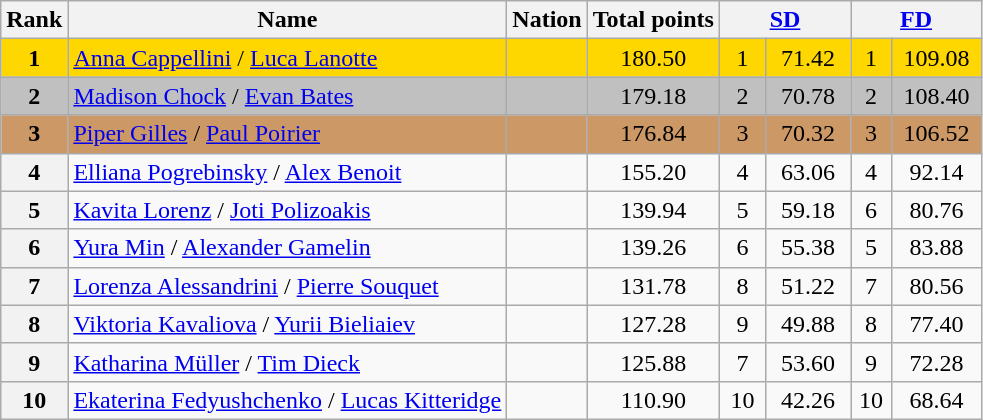<table class="wikitable sortable">
<tr>
<th>Rank</th>
<th>Name</th>
<th>Nation</th>
<th>Total points</th>
<th colspan="2" width="80px"><a href='#'>SD</a></th>
<th colspan="2" width="80px"><a href='#'>FD</a></th>
</tr>
<tr bgcolor="gold">
<td align="center"><strong>1</strong></td>
<td><a href='#'>Anna Cappellini</a> / <a href='#'>Luca Lanotte</a></td>
<td></td>
<td align="center">180.50</td>
<td align="center">1</td>
<td align="center">71.42</td>
<td align="center">1</td>
<td align="center">109.08</td>
</tr>
<tr bgcolor="silver">
<td align="center"><strong>2</strong></td>
<td><a href='#'>Madison Chock</a> / <a href='#'>Evan Bates</a></td>
<td></td>
<td align="center">179.18</td>
<td align="center">2</td>
<td align="center">70.78</td>
<td align="center">2</td>
<td align="center">108.40</td>
</tr>
<tr bgcolor="cc9966">
<td align="center"><strong>3</strong></td>
<td><a href='#'>Piper Gilles</a> / <a href='#'>Paul Poirier</a></td>
<td></td>
<td align="center">176.84</td>
<td align="center">3</td>
<td align="center">70.32</td>
<td align="center">3</td>
<td align="center">106.52</td>
</tr>
<tr>
<th>4</th>
<td><a href='#'>Elliana Pogrebinsky</a> / <a href='#'>Alex Benoit</a></td>
<td></td>
<td align="center">155.20</td>
<td align="center">4</td>
<td align="center">63.06</td>
<td align="center">4</td>
<td align="center">92.14</td>
</tr>
<tr>
<th>5</th>
<td><a href='#'>Kavita Lorenz</a> / <a href='#'>Joti Polizoakis</a></td>
<td></td>
<td align="center">139.94</td>
<td align="center">5</td>
<td align="center">59.18</td>
<td align="center">6</td>
<td align="center">80.76</td>
</tr>
<tr>
<th>6</th>
<td><a href='#'>Yura Min</a> / <a href='#'>Alexander Gamelin</a></td>
<td></td>
<td align="center">139.26</td>
<td align="center">6</td>
<td align="center">55.38</td>
<td align="center">5</td>
<td align="center">83.88</td>
</tr>
<tr>
<th>7</th>
<td><a href='#'>Lorenza Alessandrini</a> / <a href='#'>Pierre Souquet</a></td>
<td></td>
<td align="center">131.78</td>
<td align="center">8</td>
<td align="center">51.22</td>
<td align="center">7</td>
<td align="center">80.56</td>
</tr>
<tr>
<th>8</th>
<td><a href='#'>Viktoria Kavaliova</a> / <a href='#'>Yurii Bieliaiev</a></td>
<td></td>
<td align="center">127.28</td>
<td align="center">9</td>
<td align="center">49.88</td>
<td align="center">8</td>
<td align="center">77.40</td>
</tr>
<tr>
<th>9</th>
<td><a href='#'>Katharina Müller</a> / <a href='#'>Tim Dieck</a></td>
<td></td>
<td align="center">125.88</td>
<td align="center">7</td>
<td align="center">53.60</td>
<td align="center">9</td>
<td align="center">72.28</td>
</tr>
<tr>
<th>10</th>
<td><a href='#'>Ekaterina Fedyushchenko</a> / <a href='#'>Lucas Kitteridge</a></td>
<td></td>
<td align="center">110.90</td>
<td align="center">10</td>
<td align="center">42.26</td>
<td align="center">10</td>
<td align="center">68.64</td>
</tr>
</table>
